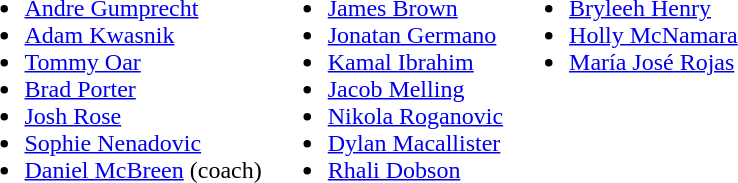<table>
<tr ---- style="vertical-align:top">
<td><br><ul><li><a href='#'>Andre Gumprecht</a></li><li><a href='#'>Adam Kwasnik</a></li><li><a href='#'>Tommy Oar</a></li><li><a href='#'>Brad Porter</a></li><li><a href='#'>Josh Rose</a></li><li><a href='#'>Sophie Nenadovic</a></li><li><a href='#'>Daniel McBreen</a> (coach)</li></ul></td>
<td><br><ul><li><a href='#'>James Brown</a></li><li><a href='#'>Jonatan Germano</a></li><li><a href='#'>Kamal Ibrahim</a></li><li><a href='#'>Jacob Melling</a></li><li><a href='#'>Nikola Roganovic</a></li><li><a href='#'>Dylan Macallister</a></li><li><a href='#'>Rhali Dobson</a></li></ul></td>
<td><br><ul><li><a href='#'>Bryleeh Henry</a></li><li><a href='#'>Holly McNamara</a></li><li><a href='#'>María José Rojas</a></li></ul></td>
</tr>
</table>
